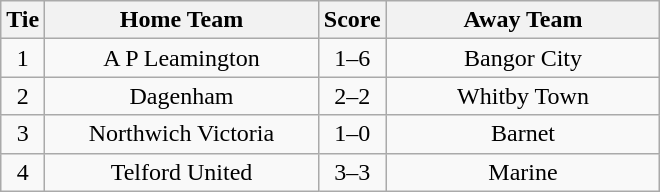<table class="wikitable" style="text-align:center;">
<tr>
<th width=20>Tie</th>
<th width=175>Home Team</th>
<th width=20>Score</th>
<th width=175>Away Team</th>
</tr>
<tr>
<td>1</td>
<td>A P Leamington</td>
<td>1–6</td>
<td>Bangor City</td>
</tr>
<tr>
<td>2</td>
<td>Dagenham</td>
<td>2–2</td>
<td>Whitby Town</td>
</tr>
<tr>
<td>3</td>
<td>Northwich Victoria</td>
<td>1–0</td>
<td>Barnet</td>
</tr>
<tr>
<td>4</td>
<td>Telford United</td>
<td>3–3</td>
<td>Marine</td>
</tr>
</table>
